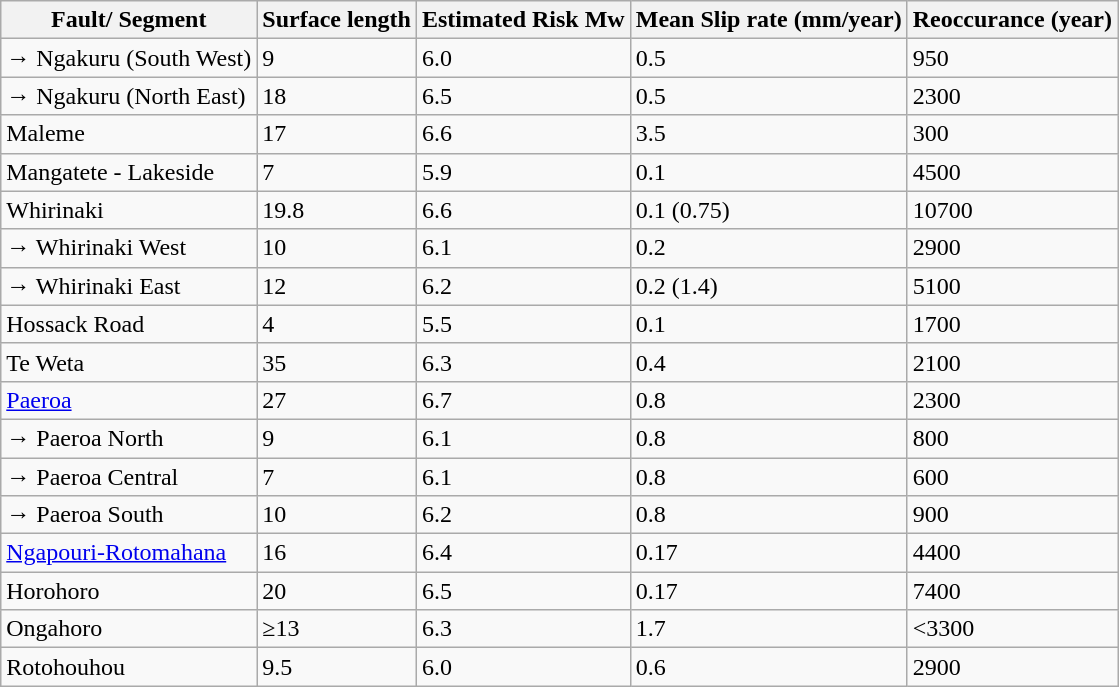<table class="wikitable sortable">
<tr>
<th>Fault/ Segment</th>
<th>Surface length</th>
<th>Estimated Risk Mw</th>
<th>Mean Slip rate (mm/year)</th>
<th>Reoccurance (year)</th>
</tr>
<tr>
<td>→ Ngakuru (South West)</td>
<td>9</td>
<td>6.0</td>
<td>0.5</td>
<td>950</td>
</tr>
<tr>
<td>→ Ngakuru (North East)</td>
<td>18</td>
<td>6.5</td>
<td>0.5</td>
<td>2300</td>
</tr>
<tr>
<td>Maleme</td>
<td>17</td>
<td>6.6</td>
<td>3.5</td>
<td>300</td>
</tr>
<tr>
<td>Mangatete - Lakeside</td>
<td>7</td>
<td>5.9</td>
<td>0.1</td>
<td>4500</td>
</tr>
<tr>
<td>Whirinaki</td>
<td>19.8</td>
<td>6.6</td>
<td>0.1 (0.75)</td>
<td>10700</td>
</tr>
<tr>
<td>→  Whirinaki West</td>
<td>10</td>
<td>6.1</td>
<td>0.2</td>
<td>2900</td>
</tr>
<tr>
<td>→  Whirinaki East</td>
<td>12</td>
<td>6.2</td>
<td>0.2 (1.4)</td>
<td>5100</td>
</tr>
<tr>
<td>Hossack Road</td>
<td>4</td>
<td>5.5</td>
<td>0.1</td>
<td>1700</td>
</tr>
<tr>
<td>Te Weta</td>
<td>35</td>
<td>6.3</td>
<td>0.4</td>
<td>2100</td>
</tr>
<tr>
<td><a href='#'>Paeroa</a></td>
<td>27</td>
<td>6.7</td>
<td>0.8</td>
<td>2300</td>
</tr>
<tr>
<td>→  Paeroa North</td>
<td>9</td>
<td>6.1</td>
<td>0.8</td>
<td>800</td>
</tr>
<tr>
<td>→  Paeroa Central</td>
<td>7</td>
<td>6.1</td>
<td>0.8</td>
<td>600</td>
</tr>
<tr>
<td>→  Paeroa South</td>
<td>10</td>
<td>6.2</td>
<td>0.8</td>
<td>900</td>
</tr>
<tr>
<td><a href='#'>Ngapouri-Rotomahana</a></td>
<td>16</td>
<td>6.4</td>
<td>0.17</td>
<td>4400</td>
</tr>
<tr>
<td>Horohoro</td>
<td>20</td>
<td>6.5</td>
<td>0.17</td>
<td>7400</td>
</tr>
<tr>
<td>Ongahoro</td>
<td>≥13</td>
<td>6.3</td>
<td>1.7</td>
<td><3300</td>
</tr>
<tr>
<td>Rotohouhou</td>
<td>9.5</td>
<td>6.0</td>
<td>0.6</td>
<td>2900</td>
</tr>
</table>
